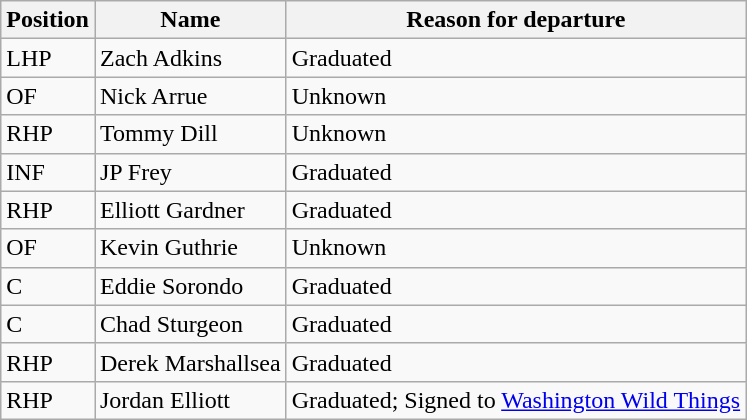<table class="wikitable">
<tr>
<th>Position</th>
<th>Name</th>
<th>Reason for departure</th>
</tr>
<tr>
<td>LHP</td>
<td>Zach Adkins</td>
<td>Graduated</td>
</tr>
<tr>
<td>OF</td>
<td>Nick Arrue</td>
<td>Unknown</td>
</tr>
<tr>
<td>RHP</td>
<td>Tommy Dill</td>
<td>Unknown</td>
</tr>
<tr>
<td>INF</td>
<td>JP Frey</td>
<td>Graduated</td>
</tr>
<tr>
<td>RHP</td>
<td>Elliott Gardner</td>
<td>Graduated</td>
</tr>
<tr>
<td>OF</td>
<td>Kevin Guthrie</td>
<td>Unknown</td>
</tr>
<tr>
<td>C</td>
<td>Eddie Sorondo</td>
<td>Graduated</td>
</tr>
<tr>
<td>C</td>
<td>Chad Sturgeon</td>
<td>Graduated</td>
</tr>
<tr>
<td>RHP</td>
<td>Derek Marshallsea</td>
<td>Graduated</td>
</tr>
<tr>
<td>RHP</td>
<td>Jordan Elliott</td>
<td>Graduated; Signed to <a href='#'>Washington Wild Things</a></td>
</tr>
</table>
